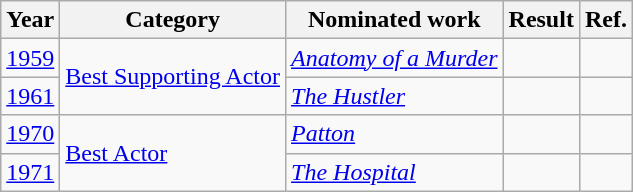<table class="wikitable">
<tr>
<th>Year</th>
<th>Category</th>
<th>Nominated work</th>
<th>Result</th>
<th>Ref.</th>
</tr>
<tr>
<td><a href='#'>1959</a></td>
<td rowspan="2"><a href='#'>Best Supporting Actor</a></td>
<td><em><a href='#'>Anatomy of a Murder</a></em></td>
<td></td>
<td align="center"></td>
</tr>
<tr>
<td><a href='#'>1961</a></td>
<td><em><a href='#'>The Hustler</a></em></td>
<td></td>
<td align="center"></td>
</tr>
<tr>
<td><a href='#'>1970</a></td>
<td rowspan="2"><a href='#'>Best Actor</a></td>
<td><em><a href='#'>Patton</a></em></td>
<td></td>
<td align="center"></td>
</tr>
<tr>
<td><a href='#'>1971</a></td>
<td><em><a href='#'>The Hospital</a></em></td>
<td></td>
<td align="center"></td>
</tr>
</table>
